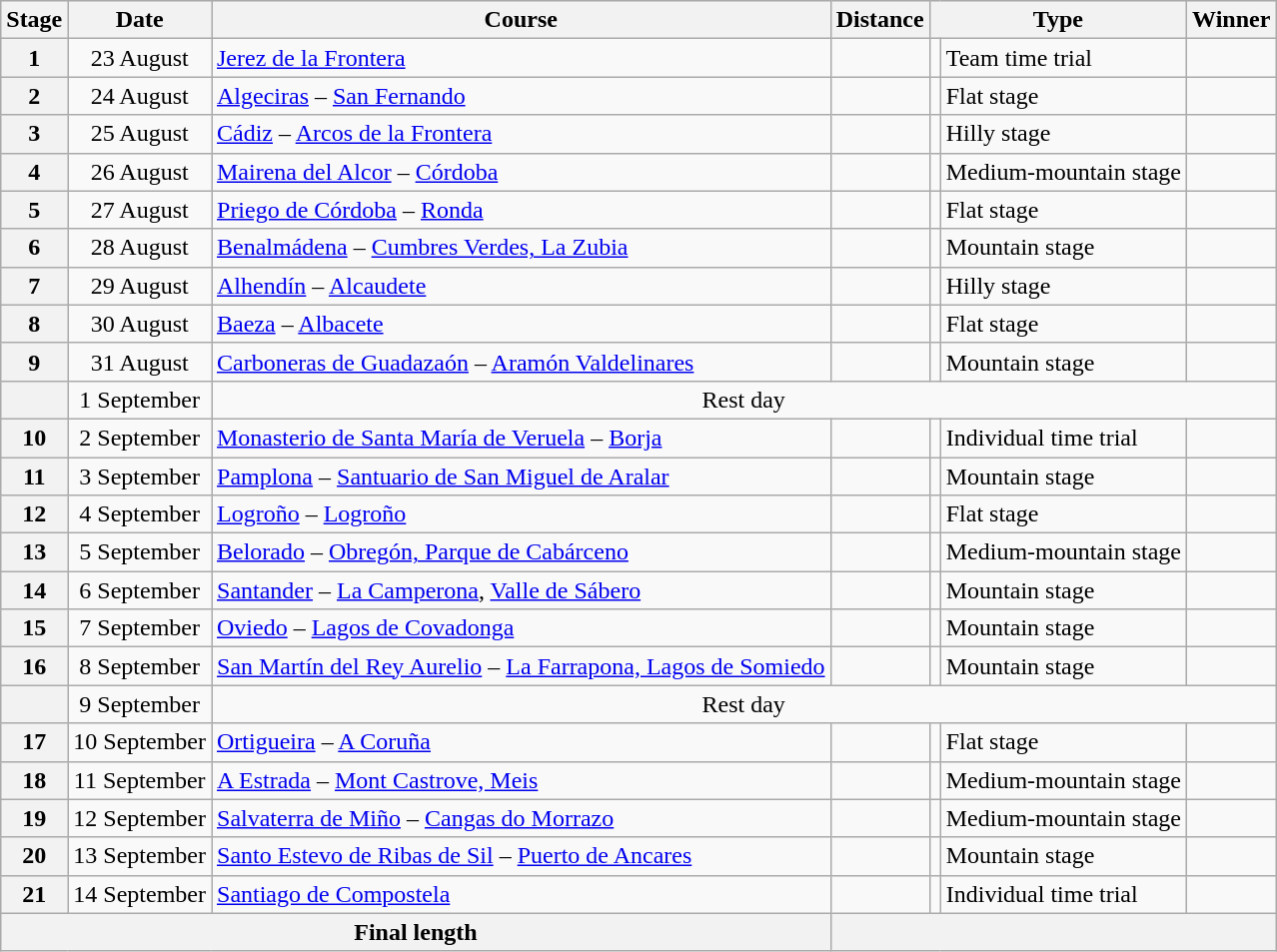<table class="wikitable">
<tr style="background:#efefef;">
<th>Stage</th>
<th>Date</th>
<th>Course</th>
<th>Distance</th>
<th colspan="2">Type</th>
<th>Winner</th>
</tr>
<tr>
<th style="text-align:center;">1</th>
<td style="text-align:center;">23 August</td>
<td><a href='#'>Jerez de la Frontera</a></td>
<td style="text-align:center;"></td>
<td style="text-align:center;"></td>
<td>Team time trial</td>
<td> </td>
</tr>
<tr>
<th style="text-align:center;">2</th>
<td style="text-align:center;">24 August</td>
<td><a href='#'>Algeciras</a> – <a href='#'>San Fernando</a></td>
<td style="text-align:center;"></td>
<td style="text-align:center;"></td>
<td>Flat stage</td>
<td></td>
</tr>
<tr>
<th style="text-align:center;">3</th>
<td style="text-align:center;">25 August</td>
<td><a href='#'>Cádiz</a> – <a href='#'>Arcos de la Frontera</a></td>
<td style="text-align:center;"></td>
<td style="text-align:center;"></td>
<td>Hilly stage</td>
<td></td>
</tr>
<tr>
<th style="text-align:center;">4</th>
<td style="text-align:center;">26 August</td>
<td><a href='#'>Mairena del Alcor</a> – <a href='#'>Córdoba</a></td>
<td style="text-align:center;"></td>
<td style="text-align:center;"></td>
<td>Medium-mountain stage</td>
<td></td>
</tr>
<tr>
<th style="text-align:center;">5</th>
<td style="text-align:center;">27 August</td>
<td><a href='#'>Priego de Córdoba</a> – <a href='#'>Ronda</a></td>
<td style="text-align:center;"></td>
<td style="text-align:center;"></td>
<td>Flat stage</td>
<td></td>
</tr>
<tr>
<th style="text-align:center;">6</th>
<td style="text-align:center;">28 August</td>
<td><a href='#'>Benalmádena</a> – <a href='#'>Cumbres Verdes, La Zubia</a></td>
<td style="text-align:center;"></td>
<td style="text-align:center;"></td>
<td>Mountain stage</td>
<td></td>
</tr>
<tr>
<th style="text-align:center;">7</th>
<td style="text-align:center;">29 August</td>
<td><a href='#'>Alhendín</a> – <a href='#'>Alcaudete</a></td>
<td style="text-align:center;"></td>
<td style="text-align:center;"></td>
<td>Hilly stage</td>
<td></td>
</tr>
<tr>
<th style="text-align:center;">8</th>
<td style="text-align:center;">30 August</td>
<td><a href='#'>Baeza</a> – <a href='#'>Albacete</a></td>
<td style="text-align:center;"></td>
<td style="text-align:center;"></td>
<td>Flat stage</td>
<td></td>
</tr>
<tr>
<th style="text-align:center;">9</th>
<td style="text-align:center;">31 August</td>
<td><a href='#'>Carboneras de Guadazaón</a> – <a href='#'>Aramón Valdelinares</a></td>
<td style="text-align:center;"></td>
<td style="text-align:center;"></td>
<td>Mountain stage</td>
<td></td>
</tr>
<tr>
<th></th>
<td style="text-align:center;">1 September</td>
<td colspan="5" style="text-align:center;">Rest day</td>
</tr>
<tr>
<th style="text-align:center;">10</th>
<td style="text-align:center;">2 September</td>
<td><a href='#'>Monasterio de Santa María de Veruela</a> – <a href='#'>Borja</a></td>
<td style="text-align:center;"></td>
<td style="text-align:center;"></td>
<td>Individual time trial</td>
<td></td>
</tr>
<tr>
<th style="text-align:center;">11</th>
<td style="text-align:center;">3 September</td>
<td><a href='#'>Pamplona</a> – <a href='#'>Santuario de San Miguel de Aralar</a></td>
<td style="text-align:center;"></td>
<td style="text-align:center;"></td>
<td>Mountain stage</td>
<td></td>
</tr>
<tr>
<th style="text-align:center;">12</th>
<td style="text-align:center;">4 September</td>
<td><a href='#'>Logroño</a> – <a href='#'>Logroño</a></td>
<td style="text-align:center;"></td>
<td style="text-align:center;"></td>
<td>Flat stage</td>
<td></td>
</tr>
<tr>
<th style="text-align:center;">13</th>
<td style="text-align:center;">5 September</td>
<td><a href='#'>Belorado</a> – <a href='#'>Obregón, Parque de Cabárceno</a></td>
<td style="text-align:center;"></td>
<td style="text-align:center;"></td>
<td>Medium-mountain stage</td>
<td></td>
</tr>
<tr>
<th style="text-align:center;">14</th>
<td style="text-align:center;">6 September</td>
<td><a href='#'>Santander</a> – <a href='#'>La Camperona</a>, <a href='#'>Valle de Sábero</a></td>
<td style="text-align:center;"></td>
<td style="text-align:center;"></td>
<td>Mountain stage</td>
<td></td>
</tr>
<tr>
<th style="text-align:center;">15</th>
<td style="text-align:center;">7 September</td>
<td><a href='#'>Oviedo</a> – <a href='#'>Lagos de Covadonga</a></td>
<td style="text-align:center;"></td>
<td style="text-align:center;"></td>
<td>Mountain stage</td>
<td></td>
</tr>
<tr>
<th style="text-align:center;">16</th>
<td style="text-align:center;">8 September</td>
<td><a href='#'>San Martín del Rey Aurelio</a> – <a href='#'>La Farrapona, Lagos de Somiedo</a></td>
<td style="text-align:center;"></td>
<td style="text-align:center;"></td>
<td>Mountain stage</td>
<td></td>
</tr>
<tr>
<th></th>
<td style="text-align:center;">9 September</td>
<td colspan="5" style="text-align:center;">Rest day</td>
</tr>
<tr>
<th style="text-align:center;">17</th>
<td style="text-align:center;">10 September</td>
<td><a href='#'>Ortigueira</a> – <a href='#'>A Coruña</a></td>
<td style="text-align:center;"></td>
<td style="text-align:center;"></td>
<td>Flat stage</td>
<td></td>
</tr>
<tr>
<th style="text-align:center;">18</th>
<td style="text-align:center;">11 September</td>
<td><a href='#'>A Estrada</a> – <a href='#'>Mont Castrove, Meis</a></td>
<td style="text-align:center;"></td>
<td style="text-align:center;"></td>
<td>Medium-mountain stage</td>
<td></td>
</tr>
<tr>
<th style="text-align:center;">19</th>
<td style="text-align:center;">12 September</td>
<td><a href='#'>Salvaterra de Miño</a> – <a href='#'>Cangas do Morrazo</a></td>
<td style="text-align:center;"></td>
<td style="text-align:center;"></td>
<td>Medium-mountain stage</td>
<td></td>
</tr>
<tr>
<th style="text-align:center;">20</th>
<td style="text-align:center;">13 September</td>
<td><a href='#'>Santo Estevo de Ribas de Sil</a> – <a href='#'>Puerto de Ancares</a></td>
<td style="text-align:center;"></td>
<td style="text-align:center;"></td>
<td>Mountain stage</td>
<td></td>
</tr>
<tr>
<th style="text-align:center;">21</th>
<td style="text-align:center;">14 September</td>
<td><a href='#'>Santiago de Compostela</a></td>
<td style="text-align:center;"></td>
<td style="text-align:center;"></td>
<td>Individual time trial</td>
<td></td>
</tr>
<tr>
<th style="text-align:center;" colspan="3">Final length</th>
<th style="text-align:center;" colspan="4"></th>
</tr>
</table>
